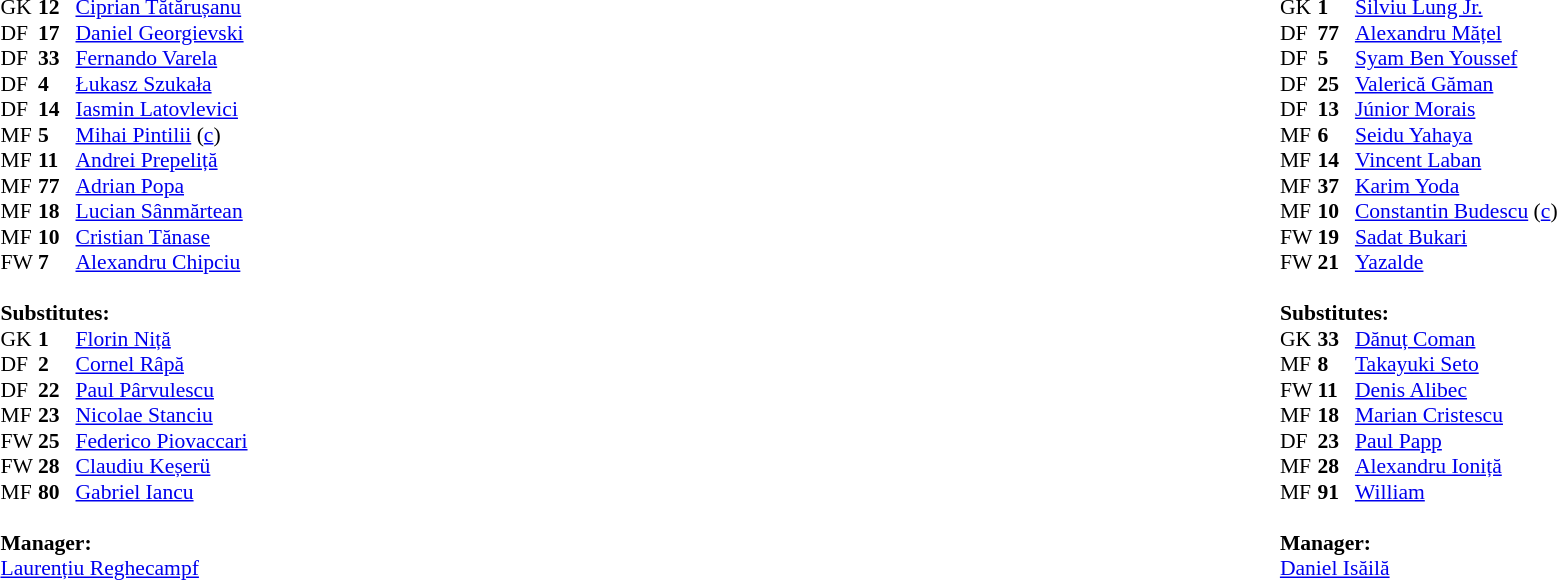<table width="100%">
<tr>
<td valign="top" width="50%"><br><table style="font-size: 90%" cellspacing="0" cellpadding="0">
<tr>
<td colspan="4"></td>
</tr>
<tr>
<th width=25></th>
<th width=25></th>
</tr>
<tr>
<td>GK</td>
<td><strong>12</strong></td>
<td> <a href='#'>Ciprian Tătărușanu</a></td>
<td></td>
</tr>
<tr>
<td>DF</td>
<td><strong>17</strong></td>
<td> <a href='#'>Daniel Georgievski</a></td>
<td></td>
<td></td>
</tr>
<tr>
<td>DF</td>
<td><strong>33</strong></td>
<td> <a href='#'>Fernando Varela</a></td>
</tr>
<tr>
<td>DF</td>
<td><strong>4</strong></td>
<td> <a href='#'>Łukasz Szukała</a></td>
<td></td>
</tr>
<tr>
<td>DF</td>
<td><strong>14</strong></td>
<td> <a href='#'>Iasmin Latovlevici</a></td>
</tr>
<tr>
<td>MF</td>
<td><strong>5</strong></td>
<td> <a href='#'>Mihai Pintilii</a> (<a href='#'>c</a>) </td>
</tr>
<tr>
<td>MF</td>
<td><strong>11</strong></td>
<td> <a href='#'>Andrei Prepeliță</a></td>
<td></td>
<td></td>
</tr>
<tr>
<td>MF</td>
<td><strong>77</strong></td>
<td> <a href='#'>Adrian Popa</a></td>
<td></td>
<td></td>
</tr>
<tr>
<td>MF</td>
<td><strong>18</strong></td>
<td> <a href='#'>Lucian Sânmărtean</a></td>
<td></td>
</tr>
<tr>
<td>MF</td>
<td><strong>10</strong></td>
<td> <a href='#'>Cristian Tănase</a></td>
<td></td>
</tr>
<tr>
<td>FW</td>
<td><strong>7</strong></td>
<td> <a href='#'>Alexandru Chipciu</a></td>
<td></td>
</tr>
<tr>
<td><br></td>
</tr>
<tr>
<td colspan=3><strong>Substitutes:</strong></td>
</tr>
<tr>
<td>GK</td>
<td><strong>1</strong></td>
<td> <a href='#'>Florin Niță</a></td>
</tr>
<tr>
<td>DF</td>
<td><strong>2</strong></td>
<td> <a href='#'>Cornel Râpă</a></td>
<td></td>
<td></td>
</tr>
<tr>
<td>DF</td>
<td><strong>22</strong></td>
<td> <a href='#'>Paul Pârvulescu</a></td>
</tr>
<tr>
<td>MF</td>
<td><strong>23</strong></td>
<td> <a href='#'>Nicolae Stanciu</a></td>
<td></td>
<td></td>
</tr>
<tr>
<td>FW</td>
<td><strong>25</strong></td>
<td> <a href='#'>Federico Piovaccari</a></td>
<td></td>
<td></td>
</tr>
<tr>
<td>FW</td>
<td><strong>28</strong></td>
<td> <a href='#'>Claudiu Keșerü</a></td>
<td></td>
<td></td>
</tr>
<tr>
<td>MF</td>
<td><strong>80</strong></td>
<td> <a href='#'>Gabriel Iancu</a></td>
<td></td>
<td></td>
</tr>
<tr>
<td><br></td>
</tr>
<tr>
<td colspan=3><strong>Manager:</strong></td>
</tr>
<tr>
<td colspan=4> <a href='#'>Laurențiu Reghecampf</a></td>
</tr>
</table>
</td>
<td valign="top"></td>
<td valign="top" width="50%"><br><table style="font-size: 90%" cellspacing="0" cellpadding="0" align=center>
<tr>
<td colspan="4"></td>
</tr>
<tr>
<th width=25></th>
<th width=25></th>
</tr>
<tr>
<td>GK</td>
<td><strong>1</strong></td>
<td> <a href='#'>Silviu Lung Jr.</a></td>
</tr>
<tr>
<td>DF</td>
<td><strong>77</strong></td>
<td> <a href='#'>Alexandru Mățel</a></td>
</tr>
<tr>
<td>DF</td>
<td><strong>5</strong></td>
<td> <a href='#'>Syam Ben Youssef</a></td>
<td></td>
</tr>
<tr>
<td>DF</td>
<td><strong>25</strong></td>
<td> <a href='#'>Valerică Găman</a></td>
<td></td>
</tr>
<tr>
<td>DF</td>
<td><strong>13</strong></td>
<td> <a href='#'>Júnior Morais</a></td>
<td></td>
</tr>
<tr>
<td>MF</td>
<td><strong>6</strong></td>
<td> <a href='#'>Seidu Yahaya</a></td>
<td></td>
<td></td>
</tr>
<tr>
<td>MF</td>
<td><strong>14</strong></td>
<td> <a href='#'>Vincent Laban</a></td>
<td></td>
<td></td>
</tr>
<tr>
<td>MF</td>
<td><strong>37</strong></td>
<td> <a href='#'>Karim Yoda</a></td>
<td></td>
</tr>
<tr>
<td>MF</td>
<td><strong>10</strong></td>
<td> <a href='#'>Constantin Budescu</a> (<a href='#'>c</a>)</td>
<td></td>
<td></td>
</tr>
<tr>
<td>FW</td>
<td><strong>19</strong></td>
<td> <a href='#'>Sadat Bukari</a></td>
<td></td>
<td></td>
</tr>
<tr>
<td>FW</td>
<td><strong>21</strong></td>
<td> <a href='#'>Yazalde</a></td>
<td></td>
<td></td>
</tr>
<tr>
<td><br></td>
</tr>
<tr>
<td colspan=3><strong>Substitutes:</strong></td>
</tr>
<tr>
<td>GK</td>
<td><strong>33</strong></td>
<td> <a href='#'>Dănuț Coman</a></td>
</tr>
<tr>
<td>MF</td>
<td><strong>8</strong></td>
<td> <a href='#'>Takayuki Seto</a></td>
<td></td>
<td></td>
</tr>
<tr>
<td>FW</td>
<td><strong>11</strong></td>
<td> <a href='#'>Denis Alibec</a></td>
<td></td>
<td></td>
</tr>
<tr>
<td>MF</td>
<td><strong>18</strong></td>
<td> <a href='#'>Marian Cristescu</a></td>
<td></td>
<td></td>
</tr>
<tr>
<td>DF</td>
<td><strong>23</strong></td>
<td> <a href='#'>Paul Papp</a></td>
</tr>
<tr>
<td>MF</td>
<td><strong>28</strong></td>
<td> <a href='#'>Alexandru Ioniță</a></td>
<td></td>
<td></td>
</tr>
<tr>
<td>MF</td>
<td><strong>91</strong></td>
<td> <a href='#'>William</a></td>
<td></td>
<td></td>
</tr>
<tr>
<td><br></td>
</tr>
<tr>
<td colspan=3><strong>Manager:</strong></td>
</tr>
<tr>
<td colspan=4> <a href='#'>Daniel Isăilă</a></td>
</tr>
</table>
</td>
</tr>
<tr>
</tr>
</table>
